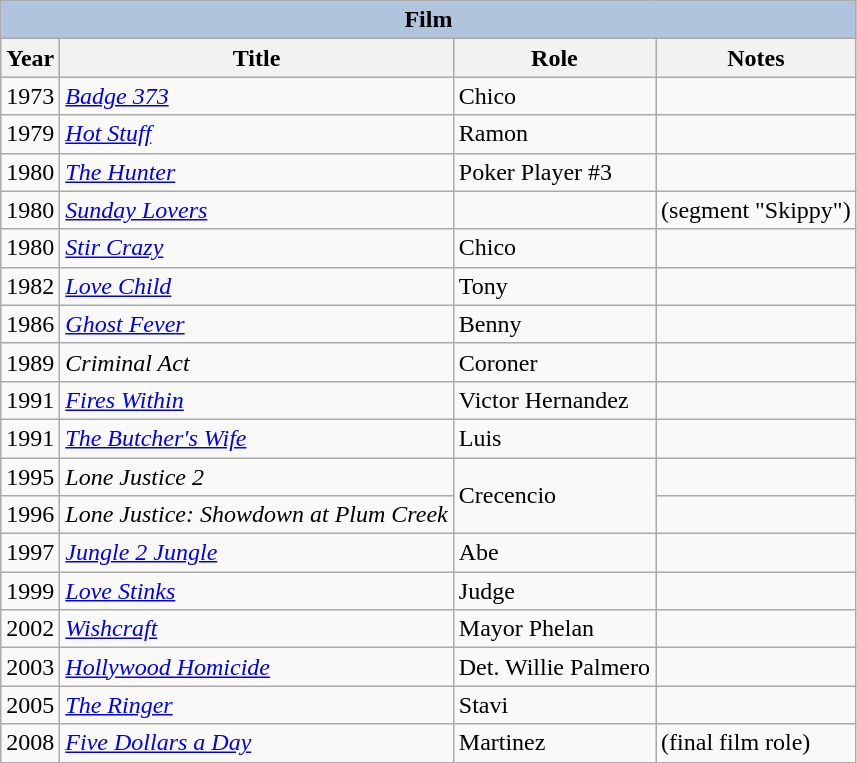<table class="wikitable">
<tr>
<th colspan="4" style="background: LightSteelBlue;">Film</th>
</tr>
<tr>
<th>Year</th>
<th>Title</th>
<th>Role</th>
<th>Notes</th>
</tr>
<tr>
<td>1973</td>
<td><em><a href='#'>Badge 373</a></em></td>
<td>Chico</td>
<td></td>
</tr>
<tr>
<td>1979</td>
<td><em><a href='#'>Hot Stuff</a></em></td>
<td>Ramon</td>
<td></td>
</tr>
<tr>
<td>1980</td>
<td><em><a href='#'>The Hunter</a></em></td>
<td>Poker Player #3</td>
<td></td>
</tr>
<tr>
<td>1980</td>
<td><em><a href='#'>Sunday Lovers</a></em></td>
<td></td>
<td>(segment "Skippy")</td>
</tr>
<tr>
<td>1980</td>
<td><em><a href='#'>Stir Crazy</a></em></td>
<td>Chico</td>
<td></td>
</tr>
<tr>
<td>1982</td>
<td><em><a href='#'>Love Child</a></em></td>
<td>Tony</td>
<td></td>
</tr>
<tr>
<td>1986</td>
<td><em><a href='#'>Ghost Fever</a></em></td>
<td>Benny</td>
<td></td>
</tr>
<tr>
<td>1989</td>
<td><em>Criminal Act</em></td>
<td>Coroner</td>
<td></td>
</tr>
<tr>
<td>1991</td>
<td><em><a href='#'>Fires Within</a></em></td>
<td>Victor Hernandez</td>
<td></td>
</tr>
<tr>
<td>1991</td>
<td><em><a href='#'>The Butcher's Wife</a></em></td>
<td>Luis</td>
<td></td>
</tr>
<tr>
<td>1995</td>
<td><em>Lone Justice 2</em></td>
<td rowspan="2">Crecencio</td>
<td></td>
</tr>
<tr>
<td>1996</td>
<td><em>Lone Justice: Showdown at Plum Creek</em></td>
<td></td>
</tr>
<tr>
<td>1997</td>
<td><em><a href='#'>Jungle 2 Jungle</a></em></td>
<td>Abe</td>
<td></td>
</tr>
<tr>
<td>1999</td>
<td><em><a href='#'>Love Stinks</a></em></td>
<td>Judge</td>
<td></td>
</tr>
<tr>
<td>2002</td>
<td><em><a href='#'>Wishcraft</a></em></td>
<td>Mayor Phelan</td>
<td></td>
</tr>
<tr>
<td>2003</td>
<td><em><a href='#'>Hollywood Homicide</a></em></td>
<td>Det. Willie Palmero</td>
<td></td>
</tr>
<tr>
<td>2005</td>
<td><em><a href='#'>The Ringer</a></em></td>
<td>Stavi</td>
<td></td>
</tr>
<tr>
<td>2008</td>
<td><em><a href='#'>Five Dollars a Day</a></em></td>
<td>Martinez</td>
<td>(final film role)</td>
</tr>
</table>
